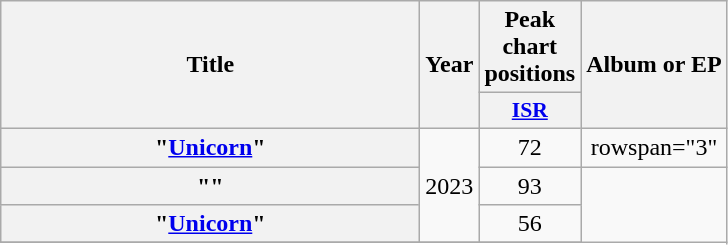<table class="wikitable plainrowheaders" style="text-align:center;">
<tr>
<th rowspan="2" style="width:17em;">Title</th>
<th rowspan="2" style="width:1em;">Year</th>
<th colspan="1">Peak chart positions</th>
<th rowspan="2">Album or EP</th>
</tr>
<tr>
<th scope="col" style="width:2.5em;font-size:90%;"><a href='#'>ISR</a><br></th>
</tr>
<tr>
<th scope="row">"<a href='#'>Unicorn</a>" </th>
<td rowspan="3">2023</td>
<td>72</td>
<td>rowspan="3" </td>
</tr>
<tr>
<th scope="row">""</th>
<td>93</td>
</tr>
<tr>
<th scope="row">"<a href='#'>Unicorn</a>" </th>
<td>56</td>
</tr>
<tr>
</tr>
</table>
